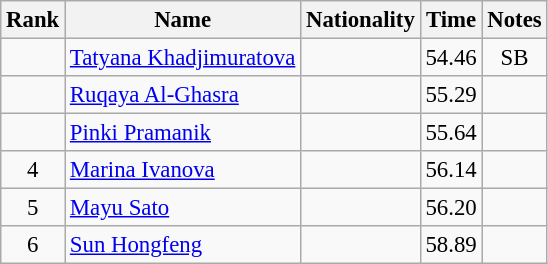<table class="wikitable sortable" style="text-align:center;font-size:95%">
<tr>
<th>Rank</th>
<th>Name</th>
<th>Nationality</th>
<th>Time</th>
<th>Notes</th>
</tr>
<tr>
<td></td>
<td style="text-align:left;"><a href='#'>Tatyana Khadjimuratova</a></td>
<td style="text-align:left;"></td>
<td>54.46</td>
<td>SB</td>
</tr>
<tr>
<td></td>
<td style="text-align:left;"><a href='#'>Ruqaya Al-Ghasra</a></td>
<td style="text-align:left;"></td>
<td>55.29</td>
<td></td>
</tr>
<tr>
<td></td>
<td style="text-align:left;"><a href='#'>Pinki Pramanik</a></td>
<td style="text-align:left;"></td>
<td>55.64</td>
<td></td>
</tr>
<tr>
<td>4</td>
<td style="text-align:left;"><a href='#'>Marina Ivanova</a></td>
<td style="text-align:left;"></td>
<td>56.14</td>
<td></td>
</tr>
<tr>
<td>5</td>
<td style="text-align:left;"><a href='#'>Mayu Sato</a></td>
<td style="text-align:left;"></td>
<td>56.20</td>
<td></td>
</tr>
<tr>
<td>6</td>
<td style="text-align:left;"><a href='#'>Sun Hongfeng</a></td>
<td style="text-align:left;"></td>
<td>58.89</td>
<td></td>
</tr>
</table>
